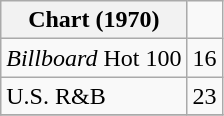<table class="wikitable">
<tr>
<th>Chart (1970)</th>
</tr>
<tr>
<td align="left"><em>Billboard</em> Hot 100</td>
<td align="center">16</td>
</tr>
<tr>
<td align="left">U.S. R&B</td>
<td align="center">23</td>
</tr>
<tr>
</tr>
</table>
